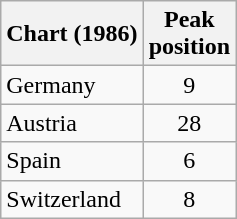<table class="wikitable sortable">
<tr>
<th>Chart (1986)</th>
<th>Peak<br>position</th>
</tr>
<tr>
<td>Germany</td>
<td align="center">9</td>
</tr>
<tr>
<td>Austria</td>
<td align="center">28</td>
</tr>
<tr>
<td>Spain</td>
<td align="center">6</td>
</tr>
<tr>
<td>Switzerland</td>
<td align="center">8</td>
</tr>
</table>
